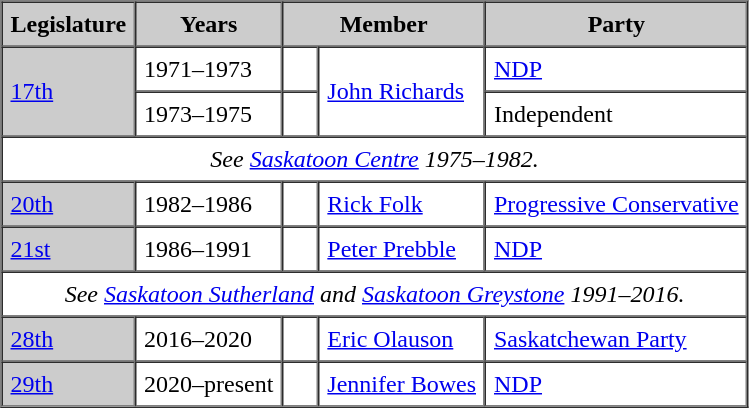<table border=1 cellpadding=5 cellspacing=0>
<tr bgcolor="CCCCCC">
<th>Legislature</th>
<th>Years</th>
<th colspan="2">Member</th>
<th>Party</th>
</tr>
<tr>
<td bgcolor="CCCCCC" rowspan="2"><a href='#'>17th</a></td>
<td>1971–1973</td>
<td>   </td>
<td rowspan="2"><a href='#'>John Richards</a></td>
<td><a href='#'>NDP</a></td>
</tr>
<tr>
<td>1973–1975</td>
<td>   </td>
<td>Independent</td>
</tr>
<tr>
<td colspan="5" align="center"><em>See <a href='#'>Saskatoon Centre</a> 1975–1982.</em></td>
</tr>
<tr>
<td bgcolor="CCCCCC"><a href='#'>20th</a></td>
<td>1982–1986</td>
<td>   </td>
<td><a href='#'>Rick Folk</a></td>
<td><a href='#'>Progressive Conservative</a></td>
</tr>
<tr>
<td bgcolor="CCCCCC"><a href='#'>21st</a></td>
<td>1986–1991</td>
<td>   </td>
<td><a href='#'>Peter Prebble</a></td>
<td><a href='#'>NDP</a></td>
</tr>
<tr>
<td colspan="5" align="center"><em>See <a href='#'>Saskatoon Sutherland</a> and <a href='#'>Saskatoon Greystone</a> 1991–2016.</em></td>
</tr>
<tr>
<td bgcolor="CCCCCC"><a href='#'>28th</a></td>
<td>2016–2020</td>
<td>   </td>
<td><a href='#'>Eric Olauson</a></td>
<td><a href='#'>Saskatchewan Party</a></td>
</tr>
<tr>
<td bgcolor="CCCCCC"><a href='#'>29th</a></td>
<td>2020–present</td>
<td>   </td>
<td><a href='#'>Jennifer Bowes</a></td>
<td><a href='#'>NDP</a></td>
</tr>
</table>
